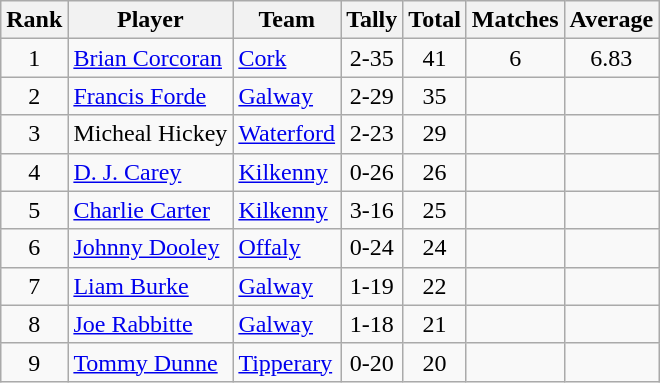<table class="wikitable">
<tr>
<th>Rank</th>
<th>Player</th>
<th>Team</th>
<th>Tally</th>
<th>Total</th>
<th>Matches</th>
<th>Average</th>
</tr>
<tr>
<td rowspan=1 align=center>1</td>
<td><a href='#'>Brian Corcoran</a></td>
<td><a href='#'>Cork</a></td>
<td align=center>2-35</td>
<td align=center>41</td>
<td align=center>6</td>
<td align=center>6.83</td>
</tr>
<tr>
<td rowspan=1 align=center>2</td>
<td><a href='#'>Francis Forde</a></td>
<td><a href='#'>Galway</a></td>
<td align=center>2-29</td>
<td align=center>35</td>
<td align=center></td>
<td align=center></td>
</tr>
<tr>
<td rowspan=1 align=center>3</td>
<td>Micheal Hickey</td>
<td><a href='#'>Waterford</a></td>
<td align=center>2-23</td>
<td align=center>29</td>
<td align=center></td>
<td align=center></td>
</tr>
<tr>
<td rowspan=1 align=center>4</td>
<td><a href='#'>D. J. Carey</a></td>
<td><a href='#'>Kilkenny</a></td>
<td align=center>0-26</td>
<td align=center>26</td>
<td align=center></td>
<td align=center></td>
</tr>
<tr>
<td rowspan=1 align=center>5</td>
<td><a href='#'>Charlie Carter</a></td>
<td><a href='#'>Kilkenny</a></td>
<td align=center>3-16</td>
<td align=center>25</td>
<td align=center></td>
<td align=center></td>
</tr>
<tr>
<td rowspan=1 align=center>6</td>
<td><a href='#'>Johnny Dooley</a></td>
<td><a href='#'>Offaly</a></td>
<td align=center>0-24</td>
<td align=center>24</td>
<td align=center></td>
<td align=center></td>
</tr>
<tr>
<td rowspan=1 align=center>7</td>
<td><a href='#'>Liam Burke</a></td>
<td><a href='#'>Galway</a></td>
<td align=center>1-19</td>
<td align=center>22</td>
<td align=center></td>
<td align=center></td>
</tr>
<tr>
<td rowspan=1 align=center>8</td>
<td><a href='#'>Joe Rabbitte</a></td>
<td><a href='#'>Galway</a></td>
<td align=center>1-18</td>
<td align=center>21</td>
<td align=center></td>
<td align=center></td>
</tr>
<tr>
<td rowspan=1 align=center>9</td>
<td><a href='#'>Tommy Dunne</a></td>
<td><a href='#'>Tipperary</a></td>
<td align=center>0-20</td>
<td align=center>20</td>
<td align=center></td>
<td align=center></td>
</tr>
</table>
